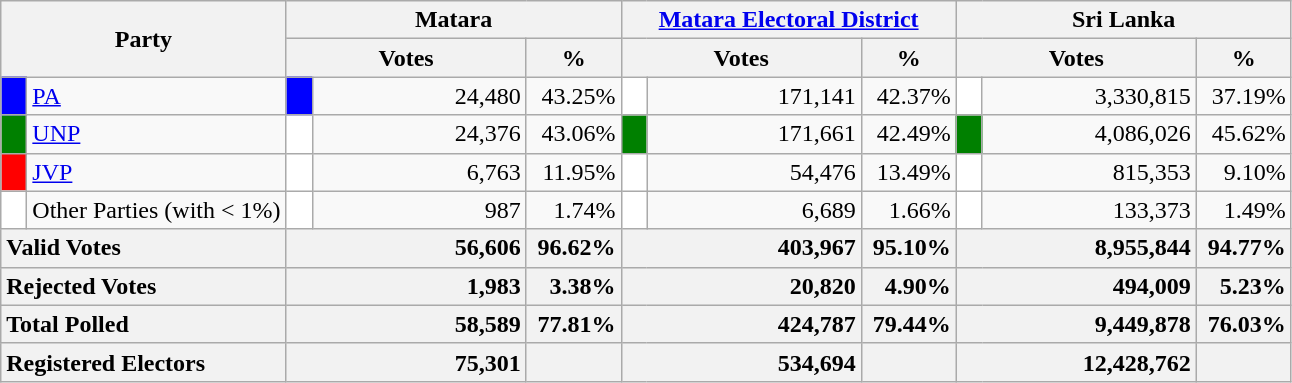<table class="wikitable">
<tr>
<th colspan="2" width="144px"rowspan="2">Party</th>
<th colspan="3" width="216px">Matara</th>
<th colspan="3" width="216px"><a href='#'>Matara Electoral District</a></th>
<th colspan="3" width="216px">Sri Lanka</th>
</tr>
<tr>
<th colspan="2" width="144px">Votes</th>
<th>%</th>
<th colspan="2" width="144px">Votes</th>
<th>%</th>
<th colspan="2" width="144px">Votes</th>
<th>%</th>
</tr>
<tr>
<td style="background-color:blue;" width="10px"></td>
<td style="text-align:left;"><a href='#'>PA</a></td>
<td style="background-color:blue;" width="10px"></td>
<td style="text-align:right;">24,480</td>
<td style="text-align:right;">43.25%</td>
<td style="background-color:white;" width="10px"></td>
<td style="text-align:right;">171,141</td>
<td style="text-align:right;">42.37%</td>
<td style="background-color:white;" width="10px"></td>
<td style="text-align:right;">3,330,815</td>
<td style="text-align:right;">37.19%</td>
</tr>
<tr>
<td style="background-color:green;" width="10px"></td>
<td style="text-align:left;"><a href='#'>UNP</a></td>
<td style="background-color:white;" width="10px"></td>
<td style="text-align:right;">24,376</td>
<td style="text-align:right;">43.06%</td>
<td style="background-color:green;" width="10px"></td>
<td style="text-align:right;">171,661</td>
<td style="text-align:right;">42.49%</td>
<td style="background-color:green;" width="10px"></td>
<td style="text-align:right;">4,086,026</td>
<td style="text-align:right;">45.62%</td>
</tr>
<tr>
<td style="background-color:red;" width="10px"></td>
<td style="text-align:left;"><a href='#'>JVP</a></td>
<td style="background-color:white;" width="10px"></td>
<td style="text-align:right;">6,763</td>
<td style="text-align:right;">11.95%</td>
<td style="background-color:white;" width="10px"></td>
<td style="text-align:right;">54,476</td>
<td style="text-align:right;">13.49%</td>
<td style="background-color:white;" width="10px"></td>
<td style="text-align:right;">815,353</td>
<td style="text-align:right;">9.10%</td>
</tr>
<tr>
<td style="background-color:white;" width="10px"></td>
<td style="text-align:left;">Other Parties (with < 1%)</td>
<td style="background-color:white;" width="10px"></td>
<td style="text-align:right;">987</td>
<td style="text-align:right;">1.74%</td>
<td style="background-color:white;" width="10px"></td>
<td style="text-align:right;">6,689</td>
<td style="text-align:right;">1.66%</td>
<td style="background-color:white;" width="10px"></td>
<td style="text-align:right;">133,373</td>
<td style="text-align:right;">1.49%</td>
</tr>
<tr>
<th colspan="2" width="144px"style="text-align:left;">Valid Votes</th>
<th style="text-align:right;"colspan="2" width="144px">56,606</th>
<th style="text-align:right;">96.62%</th>
<th style="text-align:right;"colspan="2" width="144px">403,967</th>
<th style="text-align:right;">95.10%</th>
<th style="text-align:right;"colspan="2" width="144px">8,955,844</th>
<th style="text-align:right;">94.77%</th>
</tr>
<tr>
<th colspan="2" width="144px"style="text-align:left;">Rejected Votes</th>
<th style="text-align:right;"colspan="2" width="144px">1,983</th>
<th style="text-align:right;">3.38%</th>
<th style="text-align:right;"colspan="2" width="144px">20,820</th>
<th style="text-align:right;">4.90%</th>
<th style="text-align:right;"colspan="2" width="144px">494,009</th>
<th style="text-align:right;">5.23%</th>
</tr>
<tr>
<th colspan="2" width="144px"style="text-align:left;">Total Polled</th>
<th style="text-align:right;"colspan="2" width="144px">58,589</th>
<th style="text-align:right;">77.81%</th>
<th style="text-align:right;"colspan="2" width="144px">424,787</th>
<th style="text-align:right;">79.44%</th>
<th style="text-align:right;"colspan="2" width="144px">9,449,878</th>
<th style="text-align:right;">76.03%</th>
</tr>
<tr>
<th colspan="2" width="144px"style="text-align:left;">Registered Electors</th>
<th style="text-align:right;"colspan="2" width="144px">75,301</th>
<th></th>
<th style="text-align:right;"colspan="2" width="144px">534,694</th>
<th></th>
<th style="text-align:right;"colspan="2" width="144px">12,428,762</th>
<th></th>
</tr>
</table>
